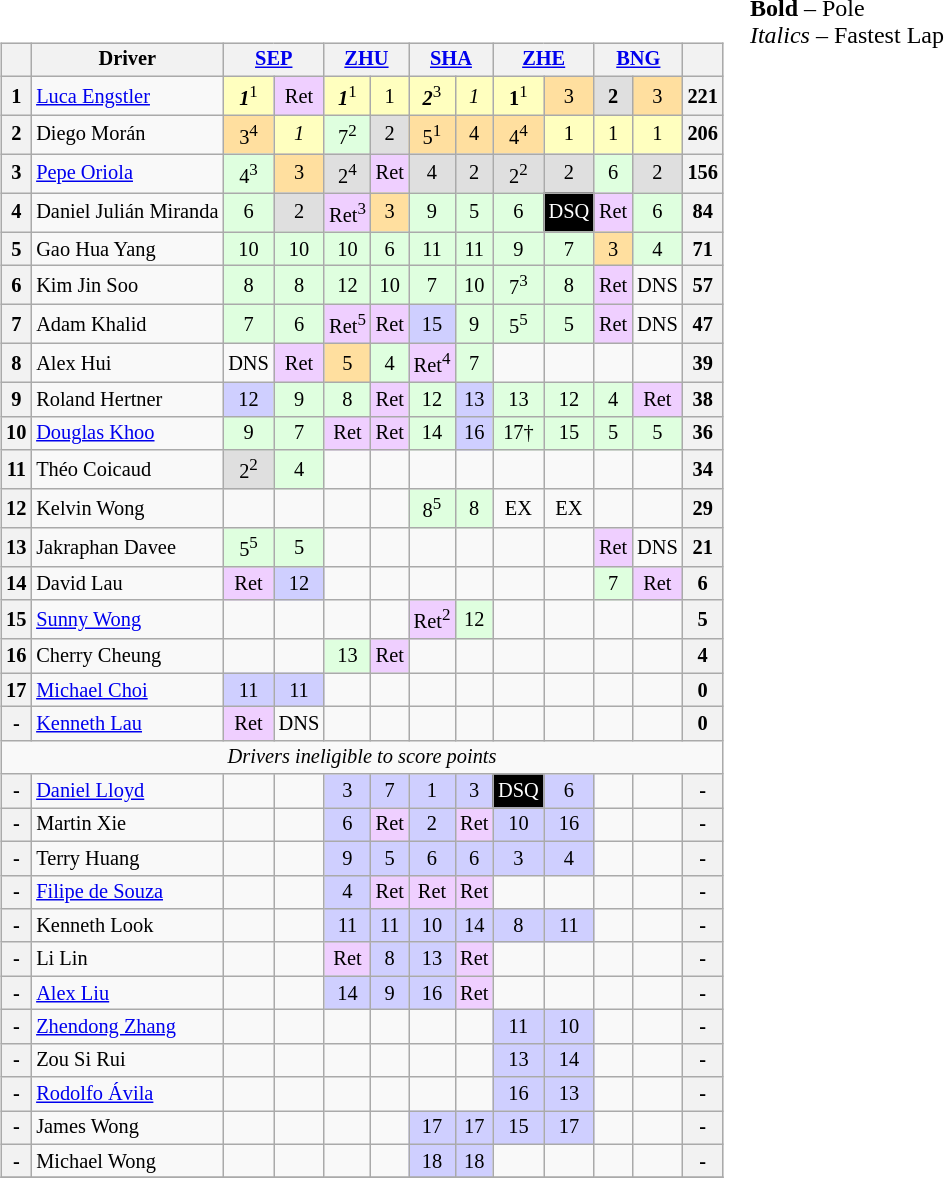<table>
<tr>
<td valign="top"><br><table align=left| class="wikitable" style="font-size: 85%; text-align: center">
<tr valign="top">
<th valign=middle></th>
<th valign=middle>Driver</th>
<th colspan=2><a href='#'>SEP</a><br></th>
<th colspan="2"><a href='#'>ZHU</a><br></th>
<th colspan=2><a href='#'>SHA</a><br></th>
<th colspan=2><a href='#'>ZHE</a><br></th>
<th colspan=2><a href='#'>BNG</a><br></th>
<th valign=middle>  </th>
</tr>
<tr>
<th>1</th>
<td align=left> <a href='#'>Luca Engstler</a></td>
<td style="background:#ffffbf;"><strong><em>1</em></strong><sup>1</sup></td>
<td style="background:#efcfff;">Ret</td>
<td style="background:#ffffbf;"><strong><em>1</em></strong><sup>1</sup></td>
<td style="background:#ffffbf;">1</td>
<td style="background:#ffffbf;"><strong><em>2</em></strong><sup>3</sup></td>
<td style="background:#ffffbf;"><em>1</em></td>
<td style="background:#ffffbf;"><strong>1</strong><sup>1</sup></td>
<td style="background:#ffdf9f;">3</td>
<td style="background:#dfdfdf;"><strong>2</strong></td>
<td style="background:#ffdf9f;">3</td>
<th>221</th>
</tr>
<tr>
<th>2</th>
<td align=left> Diego Morán</td>
<td style="background:#ffdf9f;">3<sup>4</sup></td>
<td style="background:#ffffbf;"><em>1</em></td>
<td style="background:#dfffdf;">7<sup>2</sup></td>
<td style="background:#dfdfdf;">2</td>
<td style="background:#ffdf9f;">5<sup>1</sup></td>
<td style="background:#ffdf9f;">4</td>
<td style="background:#ffdf9f;">4<sup>4</sup></td>
<td style="background:#ffffbf;">1</td>
<td style="background:#ffffbf;">1</td>
<td style="background:#ffffbf;">1</td>
<th>206</th>
</tr>
<tr>
<th>3</th>
<td align=left> <a href='#'>Pepe Oriola</a></td>
<td style="background:#dfffdf;">4<sup>3</sup></td>
<td style="background:#ffdf9f;">3</td>
<td style="background:#dfdfdf;">2<sup>4</sup></td>
<td style="background:#efcfff;">Ret</td>
<td style="background:#dfdfdf;">4</td>
<td style="background:#dfdfdf;">2</td>
<td style="background:#dfdfdf;">2<sup>2</sup></td>
<td style="background:#dfdfdf;">2</td>
<td style="background:#dfffdf;">6</td>
<td style="background:#dfdfdf;">2</td>
<th>156</th>
</tr>
<tr>
<th>4</th>
<td align=left> Daniel Julián Miranda</td>
<td style="background:#dfffdf;">6</td>
<td style="background:#dfdfdf;">2</td>
<td style="background:#efcfff;">Ret<sup>3</sup></td>
<td style="background:#ffdf9f;">3</td>
<td style="background:#dfffdf;">9</td>
<td style="background:#dfffdf;">5</td>
<td style="background:#dfffdf;">6</td>
<td style="background-color:#000000; color:white">DSQ</td>
<td style="background:#efcfff;">Ret</td>
<td style="background:#dfffdf;">6</td>
<th>84</th>
</tr>
<tr>
<th>5</th>
<td align="left"> Gao Hua Yang</td>
<td style="background:#dfffdf;">10</td>
<td style="background:#dfffdf;">10</td>
<td style="background:#dfffdf;">10</td>
<td style="background:#dfffdf;">6</td>
<td style="background:#dfffdf;">11</td>
<td style="background:#dfffdf;">11</td>
<td style="background:#dfffdf;">9</td>
<td style="background:#dfffdf;">7</td>
<td style="background:#ffdf9f;">3</td>
<td style="background:#dfffdf;">4</td>
<th>71</th>
</tr>
<tr>
<th>6</th>
<td align="left"> Kim Jin Soo</td>
<td style="background:#dfffdf;">8</td>
<td style="background:#dfffdf;">8</td>
<td style="background:#dfffdf;">12</td>
<td style="background:#dfffdf;">10</td>
<td style="background:#dfffdf;">7</td>
<td style="background:#dfffdf;">10</td>
<td style="background:#dfffdf;">7<sup>3</sup></td>
<td style="background:#dfffdf;">8</td>
<td style="background:#efcfff;">Ret</td>
<td>DNS</td>
<th>57</th>
</tr>
<tr>
<th>7</th>
<td align="left"> Adam Khalid</td>
<td style="background:#dfffdf;">7</td>
<td style="background:#dfffdf;">6</td>
<td style="background:#efcfff;">Ret<sup>5</sup></td>
<td style="background:#efcfff;">Ret</td>
<td style="background:#cfcfff;">15</td>
<td style="background:#dfffdf;">9</td>
<td style="background:#dfffdf;">5<sup>5</sup></td>
<td style="background:#dfffdf;">5</td>
<td style="background:#efcfff;">Ret</td>
<td>DNS</td>
<th>47</th>
</tr>
<tr>
<th>8</th>
<td align="left"> Alex Hui</td>
<td>DNS</td>
<td style="background:#efcfff;">Ret</td>
<td style="background:#ffdf9f;">5</td>
<td style="background:#dfffdf;">4</td>
<td style="background:#efcfff;">Ret<sup>4</sup></td>
<td style="background:#dfffdf;">7</td>
<td></td>
<td></td>
<td></td>
<td></td>
<th>39</th>
</tr>
<tr>
<th>9</th>
<td align="left"> Roland Hertner</td>
<td style="background:#cfcfff;">12</td>
<td style="background:#dfffdf;">9</td>
<td style="background:#dfffdf;">8</td>
<td style="background:#efcfff;">Ret</td>
<td style="background:#dfffdf;">12</td>
<td style="background:#cfcfff;">13</td>
<td style="background:#dfffdf;">13</td>
<td style="background:#dfffdf;">12</td>
<td style="background:#dfffdf;">4</td>
<td style="background:#efcfff;">Ret</td>
<th>38</th>
</tr>
<tr>
<th>10</th>
<td align="left"> <a href='#'>Douglas Khoo</a></td>
<td style="background:#dfffdf;">9</td>
<td style="background:#dfffdf;">7</td>
<td style="background:#efcfff;">Ret</td>
<td style="background:#efcfff;">Ret</td>
<td style="background:#dfffdf;">14</td>
<td style="background:#cfcfff;">16</td>
<td style="background:#dfffdf;">17†</td>
<td style="background:#dfffdf;">15</td>
<td style="background:#dfffdf;">5</td>
<td style="background:#dfffdf;">5</td>
<th>36</th>
</tr>
<tr>
<th>11</th>
<td align="left"> Théo Coicaud</td>
<td style="background:#dfdfdf;">2<sup>2</sup></td>
<td style="background:#dfffdf;">4</td>
<td></td>
<td></td>
<td></td>
<td></td>
<td></td>
<td></td>
<td></td>
<td></td>
<th>34</th>
</tr>
<tr>
<th>12</th>
<td align="left"> Kelvin Wong</td>
<td></td>
<td></td>
<td></td>
<td></td>
<td style="background:#dfffdf;">8<sup>5</sup></td>
<td style="background:#dfffdf;">8</td>
<td>EX</td>
<td>EX</td>
<td></td>
<td></td>
<th>29</th>
</tr>
<tr>
<th>13</th>
<td align="left"> Jakraphan Davee</td>
<td style="background:#dfffdf;">5<sup>5</sup></td>
<td style="background:#dfffdf;">5</td>
<td></td>
<td></td>
<td></td>
<td></td>
<td></td>
<td></td>
<td style="background:#efcfff;">Ret</td>
<td>DNS</td>
<th>21</th>
</tr>
<tr>
<th>14</th>
<td align="left"> David Lau</td>
<td style="background:#efcfff;">Ret</td>
<td style="background:#cfcfff;">12</td>
<td></td>
<td></td>
<td></td>
<td></td>
<td></td>
<td></td>
<td style="background:#dfffdf;">7</td>
<td style="background:#efcfff;">Ret</td>
<th>6</th>
</tr>
<tr>
<th>15</th>
<td align="left"> <a href='#'>Sunny Wong</a></td>
<td></td>
<td></td>
<td></td>
<td></td>
<td style="background:#efcfff;">Ret<sup>2</sup></td>
<td style="background:#dfffdf;">12</td>
<td></td>
<td></td>
<td></td>
<td></td>
<th>5</th>
</tr>
<tr>
<th>16</th>
<td align="left"> Cherry Cheung</td>
<td></td>
<td></td>
<td style="background:#dfffdf;">13</td>
<td style="background:#efcfff;">Ret</td>
<td></td>
<td></td>
<td></td>
<td></td>
<td></td>
<td></td>
<th>4</th>
</tr>
<tr>
<th>17</th>
<td align="left"> <a href='#'>Michael Choi</a></td>
<td style="background:#cfcfff;">11</td>
<td style="background:#cfcfff;">11</td>
<td></td>
<td></td>
<td></td>
<td></td>
<td></td>
<td></td>
<td></td>
<td></td>
<th>0</th>
</tr>
<tr>
<th>-</th>
<td align="left"> <a href='#'>Kenneth Lau</a></td>
<td style="background:#efcfff;">Ret</td>
<td>DNS</td>
<td></td>
<td></td>
<td></td>
<td></td>
<td></td>
<td></td>
<td></td>
<td></td>
<th>0</th>
</tr>
<tr>
<td colspan="13"><em>Drivers ineligible to score points</em></td>
</tr>
<tr>
<th>-</th>
<td align="left"> <a href='#'>Daniel Lloyd</a></td>
<td></td>
<td></td>
<td style="background:#cfcfff;">3</td>
<td style="background:#cfcfff;">7</td>
<td style="background:#cfcfff;">1</td>
<td style="background:#cfcfff;">3</td>
<td style="background-color:#000000; color:white">DSQ</td>
<td style="background:#cfcfff;">6</td>
<td></td>
<td></td>
<th>-</th>
</tr>
<tr>
<th>-</th>
<td align="left"> Martin Xie</td>
<td></td>
<td></td>
<td style="background:#cfcfff;">6</td>
<td style="background:#efcfff;">Ret</td>
<td style="background:#cfcfff;">2</td>
<td style="background:#efcfff;">Ret</td>
<td style="background:#cfcfff;">10</td>
<td style="background:#cfcfff;">16</td>
<td></td>
<td></td>
<th>-</th>
</tr>
<tr>
<th>-</th>
<td align="left"> Terry Huang</td>
<td></td>
<td></td>
<td style="background:#cfcfff;">9</td>
<td style="background:#cfcfff;">5</td>
<td style="background:#cfcfff;">6</td>
<td style="background:#cfcfff;">6</td>
<td style="background:#cfcfff;">3</td>
<td style="background:#cfcfff;">4</td>
<td></td>
<td></td>
<th>-</th>
</tr>
<tr>
<th>-</th>
<td align="left"> <a href='#'>Filipe de Souza</a></td>
<td></td>
<td></td>
<td style="background:#cfcfff;">4</td>
<td style="background:#efcfff;">Ret</td>
<td style="background:#efcfff;">Ret</td>
<td style="background:#efcfff;">Ret</td>
<td></td>
<td></td>
<td></td>
<td></td>
<th>-</th>
</tr>
<tr>
<th>-</th>
<td align="left"> Kenneth Look</td>
<td></td>
<td></td>
<td style="background:#cfcfff;">11</td>
<td style="background:#cfcfff;">11</td>
<td style="background:#cfcfff;">10</td>
<td style="background:#cfcfff;">14</td>
<td style="background:#cfcfff;">8</td>
<td style="background:#cfcfff;">11</td>
<td></td>
<td></td>
<th>-</th>
</tr>
<tr>
<th>-</th>
<td align="left"> Li Lin</td>
<td></td>
<td></td>
<td style="background:#efcfff;">Ret</td>
<td style="background:#cfcfff;">8</td>
<td style="background:#cfcfff;">13</td>
<td style="background:#efcfff;">Ret</td>
<td></td>
<td></td>
<td></td>
<td></td>
<th>-</th>
</tr>
<tr>
<th>-</th>
<td align="left"> <a href='#'>Alex Liu</a></td>
<td></td>
<td></td>
<td style="background:#cfcfff;">14</td>
<td style="background:#cfcfff;">9</td>
<td style="background:#cfcfff;">16</td>
<td style="background:#efcfff;">Ret</td>
<td></td>
<td></td>
<td></td>
<td></td>
<th>-</th>
</tr>
<tr>
<th>-</th>
<td align="left"> <a href='#'>Zhendong Zhang</a></td>
<td></td>
<td></td>
<td></td>
<td></td>
<td></td>
<td></td>
<td style="background:#cfcfff;">11</td>
<td style="background:#cfcfff;">10</td>
<td></td>
<td></td>
<th>-</th>
</tr>
<tr>
<th>-</th>
<td align="left"> Zou Si Rui</td>
<td></td>
<td></td>
<td></td>
<td></td>
<td></td>
<td></td>
<td style="background:#cfcfff;">13</td>
<td style="background:#cfcfff;">14</td>
<td></td>
<td></td>
<th>-</th>
</tr>
<tr>
<th>-</th>
<td align="left"> <a href='#'>Rodolfo Ávila</a></td>
<td></td>
<td></td>
<td></td>
<td></td>
<td></td>
<td></td>
<td style="background:#cfcfff;">16</td>
<td style="background:#cfcfff;">13</td>
<td></td>
<td></td>
<th>-</th>
</tr>
<tr>
<th>-</th>
<td align="left"> James Wong</td>
<td></td>
<td></td>
<td></td>
<td></td>
<td style="background:#cfcfff;">17</td>
<td style="background:#cfcfff;">17</td>
<td style="background:#cfcfff;">15</td>
<td style="background:#cfcfff;">17</td>
<td></td>
<td></td>
<th>-</th>
</tr>
<tr>
<th>-</th>
<td align="left"> Michael Wong</td>
<td></td>
<td></td>
<td></td>
<td></td>
<td style="background:#cfcfff;">18</td>
<td style="background:#cfcfff;">18</td>
<td></td>
<td></td>
<td></td>
<td></td>
<th>-</th>
</tr>
<tr>
</tr>
</table>
</td>
<td valign="top"><span><strong>Bold</strong> – Pole</span><br><span><em>Italics</em> – Fastest Lap</span></td>
</tr>
</table>
